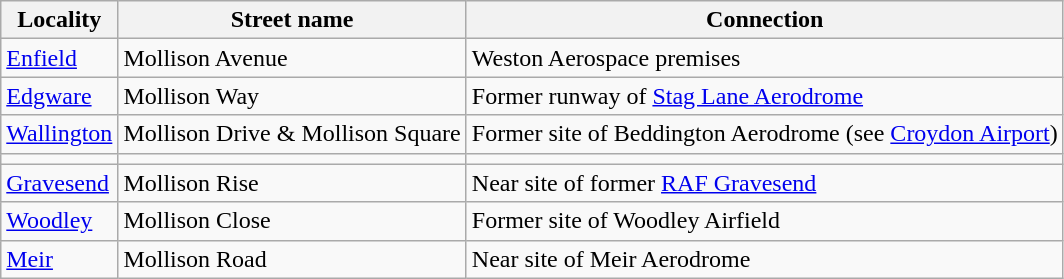<table class="wikitable">
<tr>
<th>Locality</th>
<th>Street name</th>
<th>Connection</th>
</tr>
<tr>
<td><a href='#'>Enfield</a></td>
<td>Mollison Avenue</td>
<td>Weston Aerospace premises</td>
</tr>
<tr>
<td><a href='#'>Edgware</a></td>
<td>Mollison Way</td>
<td>Former runway of <a href='#'>Stag Lane Aerodrome</a></td>
</tr>
<tr>
<td><a href='#'>Wallington</a></td>
<td>Mollison Drive & Mollison Square</td>
<td>Former site of Beddington Aerodrome (see <a href='#'>Croydon Airport</a>)</td>
</tr>
<tr>
<td></td>
<td></td>
<td></td>
</tr>
<tr>
<td><a href='#'>Gravesend</a></td>
<td>Mollison Rise</td>
<td>Near site of former <a href='#'>RAF Gravesend</a></td>
</tr>
<tr>
<td><a href='#'>Woodley</a></td>
<td>Mollison Close</td>
<td>Former site of Woodley Airfield</td>
</tr>
<tr>
<td><a href='#'>Meir</a></td>
<td>Mollison Road</td>
<td>Near site of Meir Aerodrome</td>
</tr>
</table>
